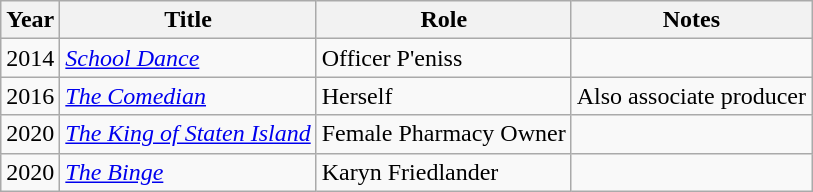<table class="wikitable unsortable">
<tr>
<th scope=>Year</th>
<th>Title</th>
<th>Role</th>
<th>Notes</th>
</tr>
<tr>
<td>2014</td>
<td><em><a href='#'>School Dance</a></em></td>
<td>Officer P'eniss</td>
<td></td>
</tr>
<tr>
<td>2016</td>
<td><em><a href='#'>The Comedian</a></em></td>
<td>Herself</td>
<td>Also associate producer</td>
</tr>
<tr>
<td>2020</td>
<td><em><a href='#'>The King of Staten Island</a></em></td>
<td>Female Pharmacy Owner</td>
<td></td>
</tr>
<tr>
<td>2020</td>
<td><em><a href='#'>The Binge</a></em></td>
<td>Karyn Friedlander</td>
<td></td>
</tr>
</table>
